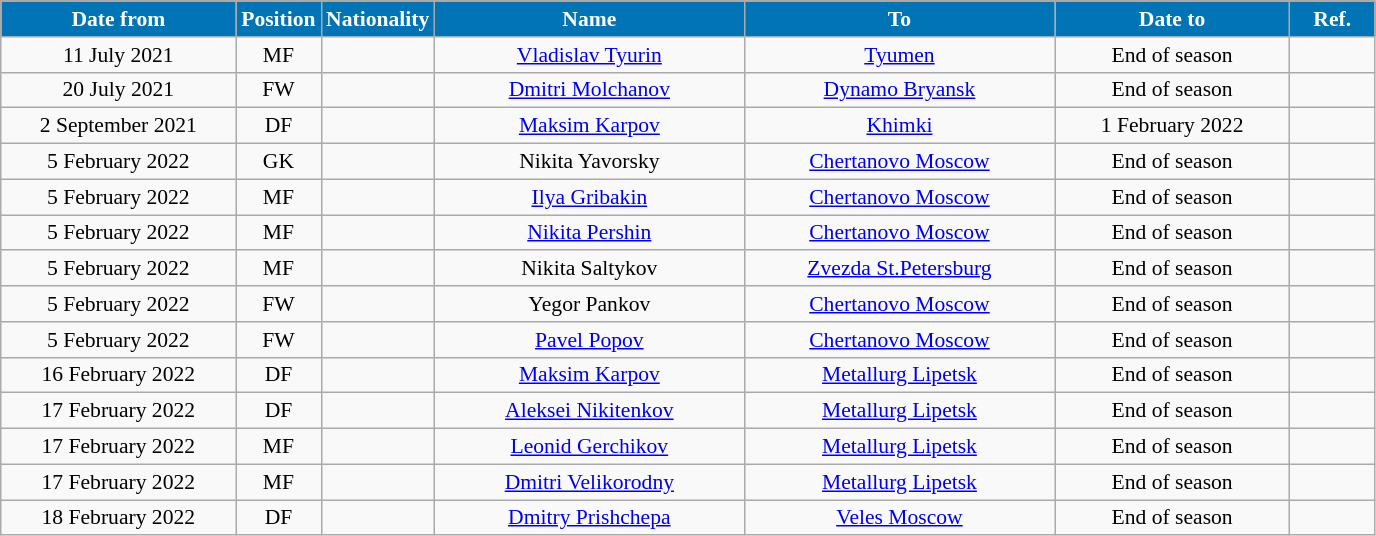<table class="wikitable"  style="text-align:center; font-size:90%; ">
<tr>
<th style="background:#0174B5; color:#FFFFFF; width:150px;">Date from</th>
<th style="background:#0174B5; color:#FFFFFF; width:50px;">Position</th>
<th style="background:#0174B5; color:#FFFFFF; width:50px;">Nationality</th>
<th style="background:#0174B5; color:#FFFFFF; width:200px;">Name</th>
<th style="background:#0174B5; color:#FFFFFF; width:200px;">To</th>
<th style="background:#0174B5; color:#FFFFFF; width:150px;">Date to</th>
<th style="background:#0174B5; color:#FFFFFF; width:50px;">Ref.</th>
</tr>
<tr>
<td>11 July 2021</td>
<td>MF</td>
<td></td>
<td><a href='#'>Vladislav Tyurin</a></td>
<td><a href='#'>Tyumen</a></td>
<td>End of season</td>
<td></td>
</tr>
<tr>
<td>20 July 2021</td>
<td>FW</td>
<td></td>
<td><a href='#'>Dmitri Molchanov</a></td>
<td><a href='#'>Dynamo Bryansk</a></td>
<td>End of season</td>
<td></td>
</tr>
<tr>
<td>2 September 2021</td>
<td>DF</td>
<td></td>
<td><a href='#'>Maksim Karpov</a></td>
<td><a href='#'>Khimki</a></td>
<td>1 February 2022</td>
<td></td>
</tr>
<tr>
<td>5 February 2022</td>
<td>GK</td>
<td></td>
<td>Nikita Yavorsky</td>
<td><a href='#'>Chertanovo Moscow</a></td>
<td>End of season</td>
<td></td>
</tr>
<tr>
<td>5 February 2022</td>
<td>MF</td>
<td></td>
<td><a href='#'>Ilya Gribakin</a></td>
<td><a href='#'>Chertanovo Moscow</a></td>
<td>End of season</td>
<td></td>
</tr>
<tr>
<td>5 February 2022</td>
<td>MF</td>
<td></td>
<td><a href='#'>Nikita Pershin</a></td>
<td><a href='#'>Chertanovo Moscow</a></td>
<td>End of season</td>
<td></td>
</tr>
<tr>
<td>5 February 2022</td>
<td>MF</td>
<td></td>
<td>Nikita Saltykov</td>
<td><a href='#'>Zvezda St.Petersburg</a></td>
<td>End of season</td>
<td></td>
</tr>
<tr>
<td>5 February 2022</td>
<td>FW</td>
<td></td>
<td>Yegor Pankov</td>
<td><a href='#'>Chertanovo Moscow</a></td>
<td>End of season</td>
<td></td>
</tr>
<tr>
<td>5 February 2022</td>
<td>FW</td>
<td></td>
<td><a href='#'>Pavel Popov</a></td>
<td><a href='#'>Chertanovo Moscow</a></td>
<td>End of season</td>
<td></td>
</tr>
<tr>
<td>16 February 2022</td>
<td>DF</td>
<td></td>
<td><a href='#'>Maksim Karpov</a></td>
<td><a href='#'>Metallurg Lipetsk</a></td>
<td>End of season</td>
<td></td>
</tr>
<tr>
<td>17 February 2022</td>
<td>DF</td>
<td></td>
<td><a href='#'>Aleksei Nikitenkov</a></td>
<td><a href='#'>Metallurg Lipetsk</a></td>
<td>End of season</td>
<td></td>
</tr>
<tr>
<td>17 February 2022</td>
<td>MF</td>
<td></td>
<td><a href='#'>Leonid Gerchikov</a></td>
<td><a href='#'>Metallurg Lipetsk</a></td>
<td>End of season</td>
<td></td>
</tr>
<tr>
<td>17 February 2022</td>
<td>MF</td>
<td></td>
<td><a href='#'>Dmitri Velikorodny</a></td>
<td><a href='#'>Metallurg Lipetsk</a></td>
<td>End of season</td>
<td></td>
</tr>
<tr>
<td>18 February 2022</td>
<td>DF</td>
<td></td>
<td><a href='#'>Dmitry Prishchepa</a></td>
<td><a href='#'>Veles Moscow</a></td>
<td>End of season</td>
<td></td>
</tr>
</table>
